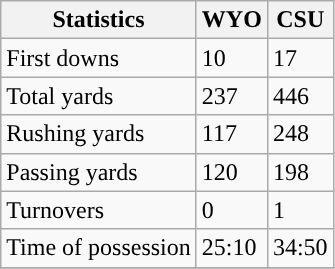<table class="wikitable" style="float: left;">
<tr>
<th>Statistics</th>
<th>WYO</th>
<th>CSU</th>
</tr>
<tr>
<td>First downs</td>
<td>10</td>
<td>17</td>
</tr>
<tr>
<td>Total yards</td>
<td>237</td>
<td>446</td>
</tr>
<tr>
<td>Rushing yards</td>
<td>117</td>
<td>248</td>
</tr>
<tr>
<td>Passing yards</td>
<td>120</td>
<td>198</td>
</tr>
<tr>
<td>Turnovers</td>
<td>0</td>
<td>1</td>
</tr>
<tr>
<td>Time of possession</td>
<td>25:10</td>
<td>34:50</td>
</tr>
<tr>
</tr>
</table>
